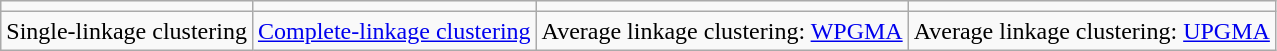<table class="wikitable">
<tr>
<td></td>
<td></td>
<td></td>
<td></td>
</tr>
<tr>
<td>Single-linkage clustering</td>
<td><a href='#'>Complete-linkage clustering</a></td>
<td>Average linkage clustering: <a href='#'>WPGMA</a></td>
<td>Average linkage clustering: <a href='#'>UPGMA</a></td>
</tr>
</table>
